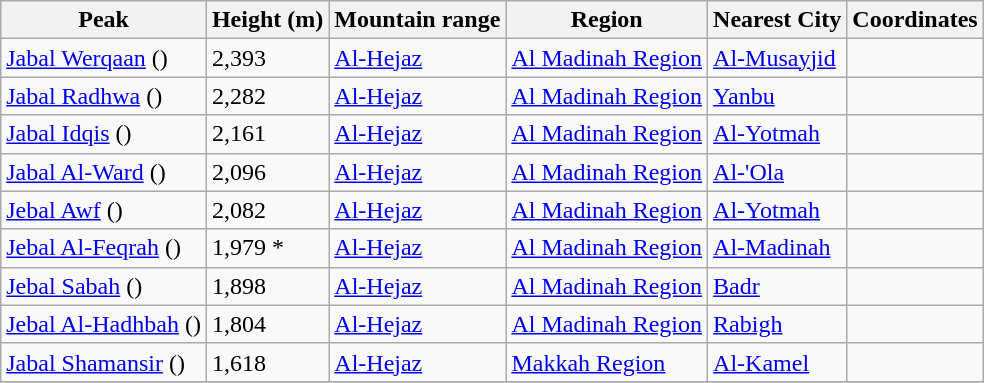<table class="wikitable sortable">
<tr>
<th>Peak</th>
<th>Height (m)</th>
<th>Mountain range</th>
<th>Region</th>
<th>Nearest City</th>
<th>Coordinates</th>
</tr>
<tr>
<td><a href='#'>Jabal Werqaan</a> ()</td>
<td>2,393</td>
<td><a href='#'>Al-Hejaz</a></td>
<td><a href='#'>Al Madinah Region</a></td>
<td><a href='#'>Al-Musayjid</a></td>
<td></td>
</tr>
<tr>
<td><a href='#'>Jabal Radhwa</a> ()</td>
<td>2,282</td>
<td><a href='#'>Al-Hejaz</a></td>
<td><a href='#'>Al Madinah Region</a></td>
<td><a href='#'>Yanbu</a></td>
<td></td>
</tr>
<tr>
<td><a href='#'>Jabal Idqis</a> ()</td>
<td>2,161</td>
<td><a href='#'>Al-Hejaz</a></td>
<td><a href='#'>Al Madinah Region</a></td>
<td><a href='#'>Al-Yotmah</a></td>
<td></td>
</tr>
<tr>
<td><a href='#'>Jabal Al-Ward</a> ()</td>
<td>2,096</td>
<td><a href='#'>Al-Hejaz</a></td>
<td><a href='#'>Al Madinah Region</a></td>
<td><a href='#'>Al-'Ola</a></td>
<td></td>
</tr>
<tr>
<td><a href='#'>Jebal Awf</a> ()</td>
<td>2,082</td>
<td><a href='#'>Al-Hejaz</a></td>
<td><a href='#'>Al Madinah Region</a></td>
<td><a href='#'>Al-Yotmah</a></td>
<td></td>
</tr>
<tr>
<td><a href='#'>Jebal Al-Feqrah</a> ()</td>
<td>1,979 *</td>
<td><a href='#'>Al-Hejaz</a></td>
<td><a href='#'>Al Madinah Region</a></td>
<td><a href='#'>Al-Madinah</a></td>
<td></td>
</tr>
<tr>
<td><a href='#'>Jebal Sabah</a> ()</td>
<td>1,898</td>
<td><a href='#'>Al-Hejaz</a></td>
<td><a href='#'>Al Madinah Region</a></td>
<td><a href='#'>Badr</a></td>
<td></td>
</tr>
<tr>
<td><a href='#'>Jebal Al-Hadhbah</a> ()</td>
<td>1,804</td>
<td><a href='#'>Al-Hejaz</a></td>
<td><a href='#'>Al Madinah Region</a></td>
<td><a href='#'>Rabigh</a></td>
<td></td>
</tr>
<tr>
<td><a href='#'>Jabal Shamansir</a> ()</td>
<td>1,618</td>
<td><a href='#'>Al-Hejaz</a></td>
<td><a href='#'>Makkah Region</a></td>
<td><a href='#'>Al-Kamel</a></td>
<td></td>
</tr>
<tr>
</tr>
</table>
